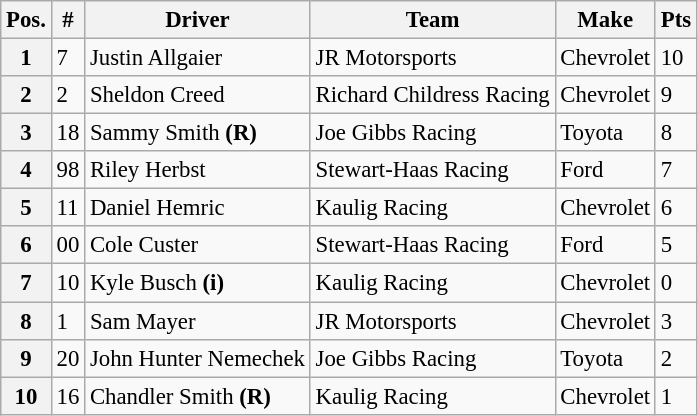<table class="wikitable" style="font-size:95%">
<tr>
<th>Pos.</th>
<th>#</th>
<th>Driver</th>
<th>Team</th>
<th>Make</th>
<th>Pts</th>
</tr>
<tr>
<th>1</th>
<td>7</td>
<td>Justin Allgaier</td>
<td>JR Motorsports</td>
<td>Chevrolet</td>
<td>10</td>
</tr>
<tr>
<th>2</th>
<td>2</td>
<td>Sheldon Creed</td>
<td>Richard Childress Racing</td>
<td>Chevrolet</td>
<td>9</td>
</tr>
<tr>
<th>3</th>
<td>18</td>
<td>Sammy Smith <strong>(R)</strong></td>
<td>Joe Gibbs Racing</td>
<td>Toyota</td>
<td>8</td>
</tr>
<tr>
<th>4</th>
<td>98</td>
<td>Riley Herbst</td>
<td>Stewart-Haas Racing</td>
<td>Ford</td>
<td>7</td>
</tr>
<tr>
<th>5</th>
<td>11</td>
<td>Daniel Hemric</td>
<td>Kaulig Racing</td>
<td>Chevrolet</td>
<td>6</td>
</tr>
<tr>
<th>6</th>
<td>00</td>
<td>Cole Custer</td>
<td>Stewart-Haas Racing</td>
<td>Ford</td>
<td>5</td>
</tr>
<tr>
<th>7</th>
<td>10</td>
<td>Kyle Busch <strong>(i)</strong></td>
<td>Kaulig Racing</td>
<td>Chevrolet</td>
<td>0</td>
</tr>
<tr>
<th>8</th>
<td>1</td>
<td>Sam Mayer</td>
<td>JR Motorsports</td>
<td>Chevrolet</td>
<td>3</td>
</tr>
<tr>
<th>9</th>
<td>20</td>
<td>John Hunter Nemechek</td>
<td>Joe Gibbs Racing</td>
<td>Toyota</td>
<td>2</td>
</tr>
<tr>
<th>10</th>
<td>16</td>
<td>Chandler Smith <strong>(R)</strong></td>
<td>Kaulig Racing</td>
<td>Chevrolet</td>
<td>1</td>
</tr>
</table>
